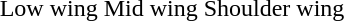<table style="margin:auto; text-align:center;">
<tr>
<td><br>Low wing</td>
<td><br>Mid wing</td>
<td><br>Shoulder wing</td>
</tr>
</table>
